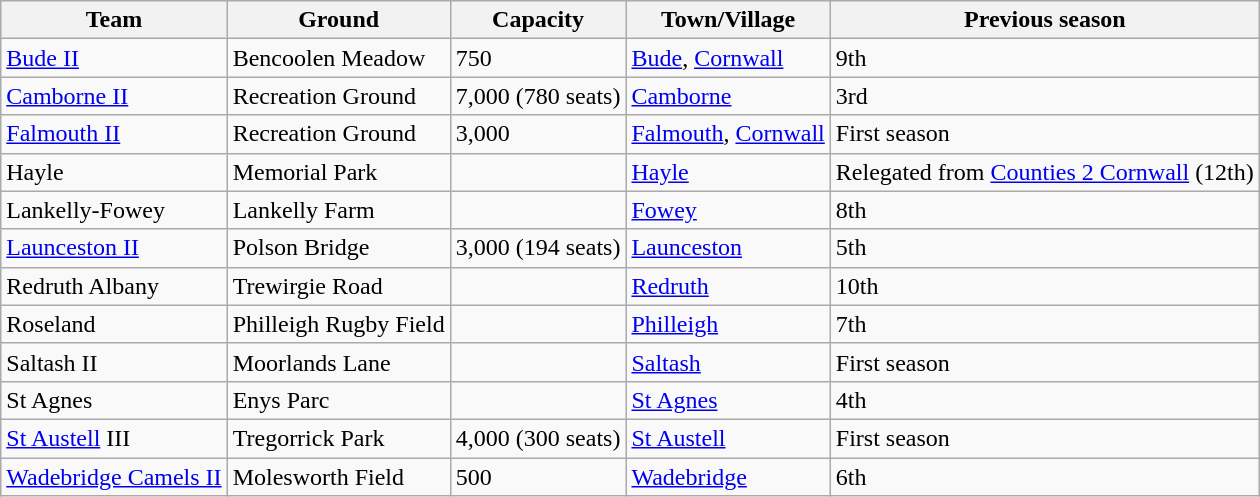<table class="wikitable sortable">
<tr>
<th>Team</th>
<th>Ground</th>
<th>Capacity</th>
<th>Town/Village</th>
<th>Previous season</th>
</tr>
<tr>
<td><a href='#'>Bude II</a></td>
<td>Bencoolen Meadow</td>
<td>750</td>
<td><a href='#'>Bude</a>, <a href='#'>Cornwall</a></td>
<td>9th</td>
</tr>
<tr>
<td><a href='#'>Camborne II</a></td>
<td>Recreation Ground</td>
<td>7,000 (780 seats)</td>
<td><a href='#'>Camborne</a></td>
<td>3rd</td>
</tr>
<tr>
<td><a href='#'>Falmouth II</a></td>
<td>Recreation Ground</td>
<td>3,000</td>
<td><a href='#'>Falmouth</a>, <a href='#'>Cornwall</a></td>
<td>First season</td>
</tr>
<tr>
<td>Hayle</td>
<td>Memorial Park</td>
<td></td>
<td><a href='#'>Hayle</a></td>
<td>Relegated from <a href='#'>Counties 2 Cornwall</a> (12th)</td>
</tr>
<tr>
<td>Lankelly-Fowey</td>
<td>Lankelly Farm</td>
<td></td>
<td><a href='#'>Fowey</a></td>
<td>8th</td>
</tr>
<tr>
<td><a href='#'>Launceston II</a></td>
<td>Polson Bridge</td>
<td>3,000 (194 seats)</td>
<td><a href='#'>Launceston</a></td>
<td>5th</td>
</tr>
<tr>
<td>Redruth Albany</td>
<td>Trewirgie Road</td>
<td></td>
<td><a href='#'>Redruth</a></td>
<td>10th</td>
</tr>
<tr>
<td>Roseland</td>
<td>Philleigh Rugby Field</td>
<td></td>
<td><a href='#'>Philleigh</a></td>
<td>7th</td>
</tr>
<tr>
<td>Saltash II</td>
<td>Moorlands Lane</td>
<td></td>
<td><a href='#'>Saltash</a></td>
<td>First season</td>
</tr>
<tr>
<td>St Agnes</td>
<td>Enys Parc</td>
<td></td>
<td><a href='#'>St Agnes</a></td>
<td>4th</td>
</tr>
<tr>
<td><a href='#'>St Austell</a> III</td>
<td>Tregorrick Park</td>
<td>4,000 (300 seats)</td>
<td><a href='#'>St Austell</a></td>
<td>First season</td>
</tr>
<tr>
<td><a href='#'>Wadebridge Camels II</a></td>
<td>Molesworth Field</td>
<td>500</td>
<td><a href='#'>Wadebridge</a></td>
<td>6th</td>
</tr>
</table>
